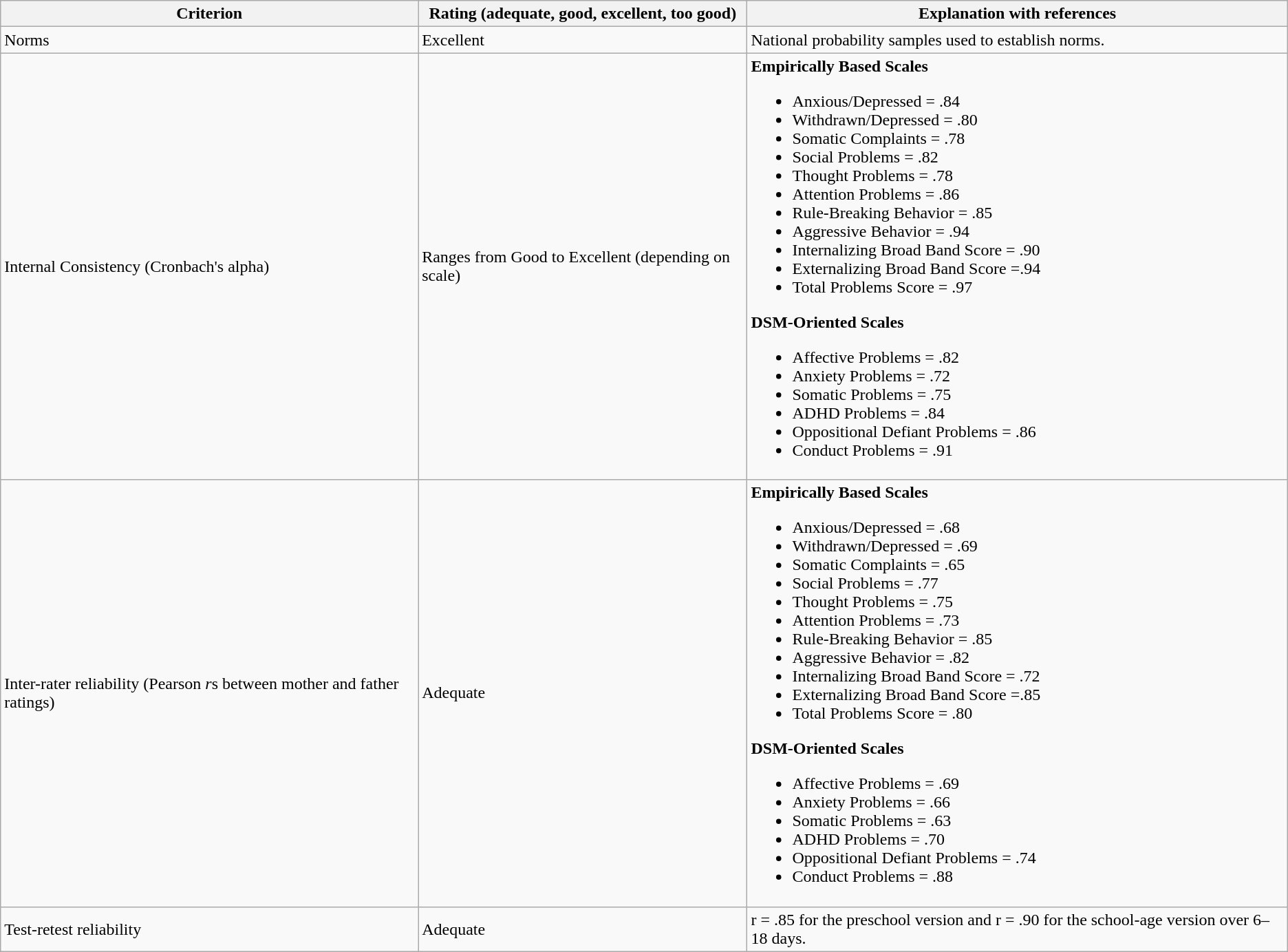<table class="wikitable">
<tr>
<th>Criterion</th>
<th>Rating (adequate, good, excellent, too good)</th>
<th>Explanation with references</th>
</tr>
<tr>
<td>Norms</td>
<td>Excellent</td>
<td>National probability samples used to establish norms.</td>
</tr>
<tr>
<td>Internal Consistency (Cronbach's alpha)</td>
<td>Ranges from Good to Excellent (depending on scale)</td>
<td><strong>Empirically Based Scales</strong><br><ul><li>Anxious/Depressed = .84</li><li>Withdrawn/Depressed = .80</li><li>Somatic Complaints = .78</li><li>Social Problems = .82</li><li>Thought Problems = .78</li><li>Attention Problems = .86</li><li>Rule-Breaking Behavior = .85</li><li>Aggressive Behavior = .94</li><li>Internalizing Broad Band Score = .90</li><li>Externalizing Broad Band Score =.94</li><li>Total Problems Score = .97</li></ul><strong>DSM-Oriented Scales</strong><ul><li>Affective Problems = .82</li><li>Anxiety Problems = .72</li><li>Somatic Problems = .75</li><li>ADHD Problems = .84</li><li>Oppositional Defiant Problems = .86</li><li>Conduct Problems = .91</li></ul></td>
</tr>
<tr>
<td>Inter-rater reliability (Pearson <em>r</em>s between mother and father ratings)</td>
<td>Adequate</td>
<td><strong>Empirically Based Scales</strong><br><ul><li>Anxious/Depressed = .68</li><li>Withdrawn/Depressed = .69</li><li>Somatic Complaints = .65</li><li>Social Problems = .77</li><li>Thought Problems = .75</li><li>Attention Problems = .73</li><li>Rule-Breaking Behavior = .85</li><li>Aggressive Behavior = .82</li><li>Internalizing Broad Band Score = .72</li><li>Externalizing Broad Band Score =.85</li><li>Total Problems Score = .80</li></ul><strong>DSM-Oriented Scales</strong><ul><li>Affective Problems = .69</li><li>Anxiety Problems = .66</li><li>Somatic Problems = .63</li><li>ADHD Problems = .70</li><li>Oppositional Defiant Problems = .74</li><li>Conduct Problems = .88</li></ul></td>
</tr>
<tr>
<td>Test-retest reliability</td>
<td>Adequate</td>
<td>r = .85 for the preschool version and r = .90 for the school-age version over 6–18 days.</td>
</tr>
</table>
